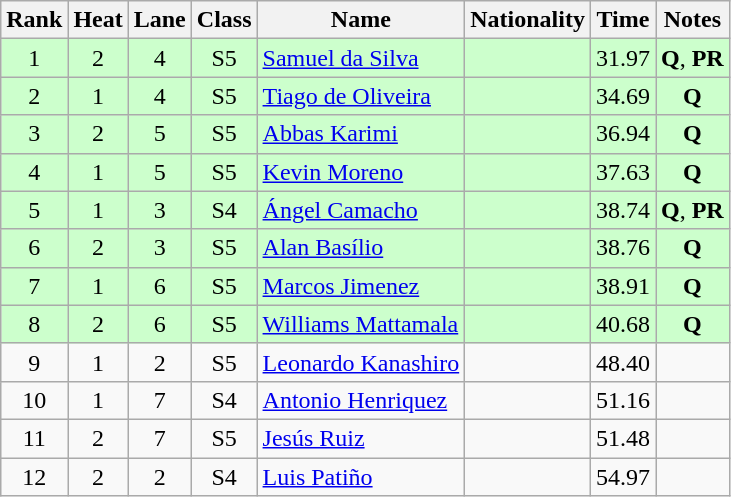<table class="wikitable sortable" style="text-align:center">
<tr>
<th>Rank</th>
<th>Heat</th>
<th>Lane</th>
<th>Class</th>
<th>Name</th>
<th>Nationality</th>
<th>Time</th>
<th>Notes</th>
</tr>
<tr bgcolor="ccffcc">
<td>1</td>
<td>2</td>
<td>4</td>
<td>S5</td>
<td align="left"><a href='#'>Samuel da Silva</a></td>
<td align=left></td>
<td>31.97</td>
<td><strong>Q</strong>, <strong>PR</strong></td>
</tr>
<tr bgcolor="ccffcc">
<td>2</td>
<td>1</td>
<td>4</td>
<td>S5</td>
<td align="left"><a href='#'>Tiago de Oliveira</a></td>
<td align=left></td>
<td>34.69</td>
<td><strong>Q</strong></td>
</tr>
<tr bgcolor="ccffcc">
<td>3</td>
<td>2</td>
<td>5</td>
<td>S5</td>
<td align="left"><a href='#'>Abbas Karimi</a></td>
<td align=left></td>
<td>36.94</td>
<td><strong>Q</strong></td>
</tr>
<tr bgcolor="ccffcc">
<td>4</td>
<td>1</td>
<td>5</td>
<td>S5</td>
<td align="left"><a href='#'>Kevin Moreno</a></td>
<td align=left></td>
<td>37.63</td>
<td><strong>Q</strong></td>
</tr>
<tr bgcolor="ccffcc">
<td>5</td>
<td>1</td>
<td>3</td>
<td>S4</td>
<td align="left"><a href='#'>Ángel Camacho</a></td>
<td align=left></td>
<td>38.74</td>
<td><strong>Q</strong>, <strong>PR</strong></td>
</tr>
<tr bgcolor="ccffcc">
<td>6</td>
<td>2</td>
<td>3</td>
<td>S5</td>
<td align="left"><a href='#'>Alan Basílio</a></td>
<td align=left></td>
<td>38.76</td>
<td><strong>Q</strong></td>
</tr>
<tr bgcolor="ccffcc">
<td>7</td>
<td>1</td>
<td>6</td>
<td>S5</td>
<td align="left"><a href='#'>Marcos Jimenez</a></td>
<td align=left></td>
<td>38.91</td>
<td><strong>Q</strong></td>
</tr>
<tr bgcolor="ccffcc">
<td>8</td>
<td>2</td>
<td>6</td>
<td>S5</td>
<td align="left"><a href='#'>Williams Mattamala</a></td>
<td align=left></td>
<td>40.68</td>
<td><strong>Q</strong></td>
</tr>
<tr>
<td>9</td>
<td>1</td>
<td>2</td>
<td>S5</td>
<td align="left"><a href='#'>Leonardo Kanashiro</a></td>
<td align=left></td>
<td>48.40</td>
<td></td>
</tr>
<tr>
<td>10</td>
<td>1</td>
<td>7</td>
<td>S4</td>
<td align="left"><a href='#'>Antonio Henriquez</a></td>
<td align=left></td>
<td>51.16</td>
<td></td>
</tr>
<tr>
<td>11</td>
<td>2</td>
<td>7</td>
<td>S5</td>
<td align="left"><a href='#'>Jesús Ruiz</a></td>
<td align=left></td>
<td>51.48</td>
<td></td>
</tr>
<tr>
<td>12</td>
<td>2</td>
<td>2</td>
<td>S4</td>
<td align="left"><a href='#'>Luis Patiño</a></td>
<td align=left></td>
<td>54.97</td>
<td></td>
</tr>
</table>
